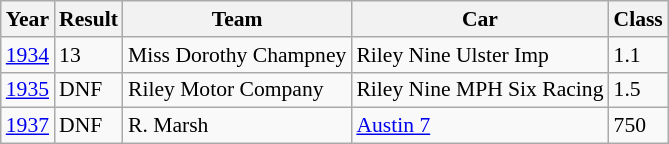<table class="wikitable" style="font-size: 90%">
<tr>
<th>Year</th>
<th>Result</th>
<th>Team</th>
<th>Car</th>
<th>Class</th>
</tr>
<tr>
<td><a href='#'>1934</a></td>
<td>13</td>
<td>Miss Dorothy Champney</td>
<td>Riley Nine Ulster Imp</td>
<td>1.1</td>
</tr>
<tr>
<td><a href='#'>1935</a></td>
<td>DNF</td>
<td>Riley Motor Company</td>
<td>Riley Nine MPH Six Racing</td>
<td>1.5</td>
</tr>
<tr>
<td><a href='#'>1937</a></td>
<td>DNF</td>
<td>R. Marsh</td>
<td><a href='#'>Austin 7</a></td>
<td>750</td>
</tr>
</table>
